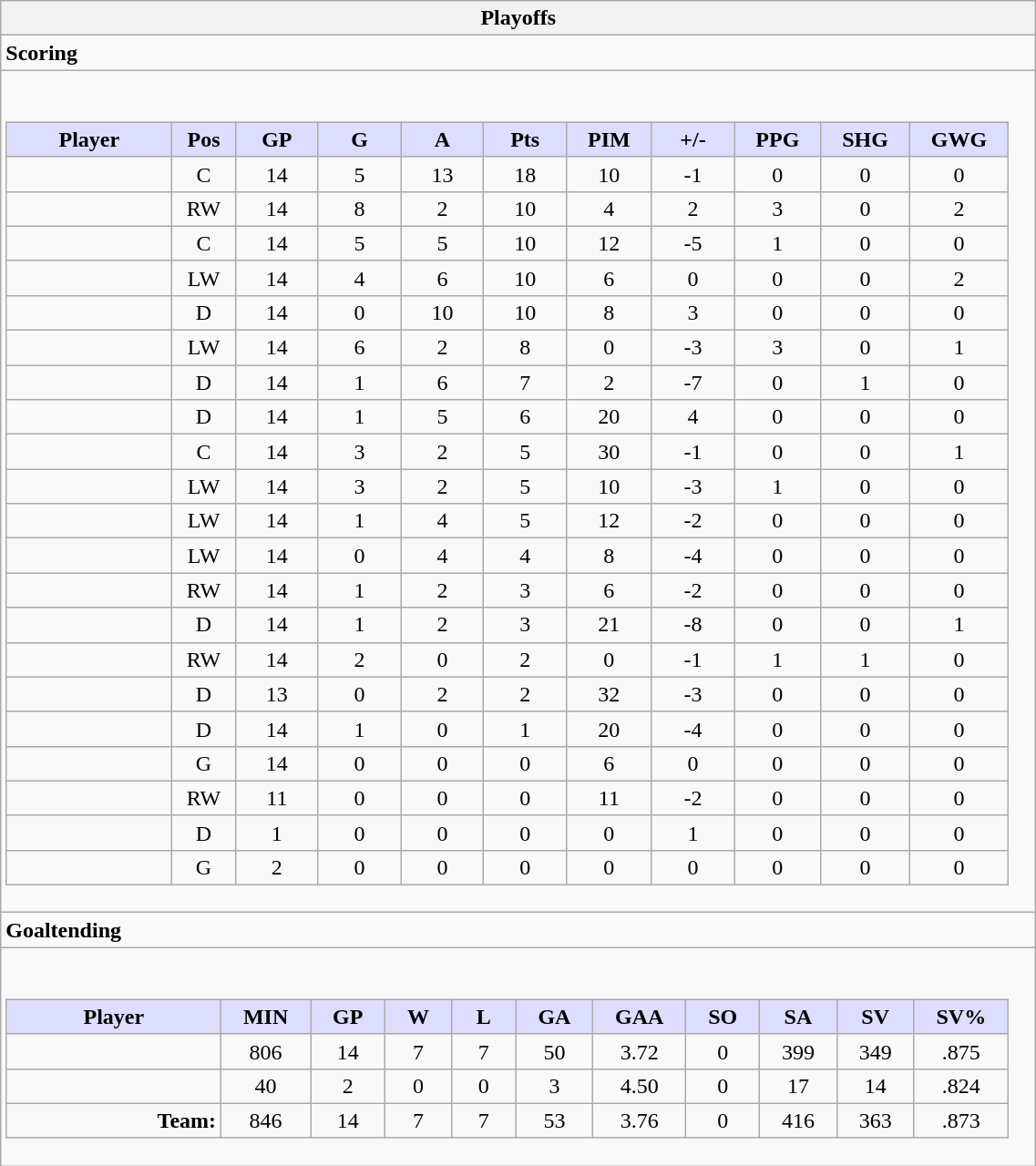<table class="wikitable collapsible" style="width:60%;">
<tr>
<th>Playoffs</th>
</tr>
<tr>
<td class="tocccolors"><strong>Scoring</strong></td>
</tr>
<tr>
<td><br><table class="wikitable sortable">
<tr style="text-align:center;">
<th style="background:#ddf; width:10%;">Player</th>
<th style="background:#ddf; width:3%;" title="Position">Pos</th>
<th style="background:#ddf; width:5%;" title="Games played">GP</th>
<th style="background:#ddf; width:5%;" title="Goals">G</th>
<th style="background:#ddf; width:5%;" title="Assists">A</th>
<th style="background:#ddf; width:5%;" title="Points">Pts</th>
<th style="background:#ddf; width:5%;" title="Penalties in Minutes">PIM</th>
<th style="background:#ddf; width:5%;" title="Plus/minus">+/-</th>
<th style="background:#ddf; width:5%;" title="Power play goals">PPG</th>
<th style="background:#ddf; width:5%;" title="Short-handed goals">SHG</th>
<th style="background:#ddf; width:5%;" title="Game-winning goals">GWG</th>
</tr>
<tr style="text-align:center;">
<td style="text-align:right;"></td>
<td>C</td>
<td>14</td>
<td>5</td>
<td>13</td>
<td>18</td>
<td>10</td>
<td>-1</td>
<td>0</td>
<td>0</td>
<td>0</td>
</tr>
<tr style="text-align:center;">
<td style="text-align:right;"></td>
<td>RW</td>
<td>14</td>
<td>8</td>
<td>2</td>
<td>10</td>
<td>4</td>
<td>2</td>
<td>3</td>
<td>0</td>
<td>2</td>
</tr>
<tr style="text-align:center;">
<td style="text-align:right;"></td>
<td>C</td>
<td>14</td>
<td>5</td>
<td>5</td>
<td>10</td>
<td>12</td>
<td>-5</td>
<td>1</td>
<td>0</td>
<td>0</td>
</tr>
<tr style="text-align:center;">
<td style="text-align:right;"></td>
<td>LW</td>
<td>14</td>
<td>4</td>
<td>6</td>
<td>10</td>
<td>6</td>
<td>0</td>
<td>0</td>
<td>0</td>
<td>2</td>
</tr>
<tr style="text-align:center;">
<td style="text-align:right;"></td>
<td>D</td>
<td>14</td>
<td>0</td>
<td>10</td>
<td>10</td>
<td>8</td>
<td>3</td>
<td>0</td>
<td>0</td>
<td>0</td>
</tr>
<tr style="text-align:center;">
<td style="text-align:right;"></td>
<td>LW</td>
<td>14</td>
<td>6</td>
<td>2</td>
<td>8</td>
<td>0</td>
<td>-3</td>
<td>3</td>
<td>0</td>
<td>1</td>
</tr>
<tr style="text-align:center;">
<td style="text-align:right;"></td>
<td>D</td>
<td>14</td>
<td>1</td>
<td>6</td>
<td>7</td>
<td>2</td>
<td>-7</td>
<td>0</td>
<td>1</td>
<td>0</td>
</tr>
<tr style="text-align:center;">
<td style="text-align:right;"></td>
<td>D</td>
<td>14</td>
<td>1</td>
<td>5</td>
<td>6</td>
<td>20</td>
<td>4</td>
<td>0</td>
<td>0</td>
<td>0</td>
</tr>
<tr style="text-align:center;">
<td style="text-align:right;"></td>
<td>C</td>
<td>14</td>
<td>3</td>
<td>2</td>
<td>5</td>
<td>30</td>
<td>-1</td>
<td>0</td>
<td>0</td>
<td>1</td>
</tr>
<tr style="text-align:center;">
<td style="text-align:right;"></td>
<td>LW</td>
<td>14</td>
<td>3</td>
<td>2</td>
<td>5</td>
<td>10</td>
<td>-3</td>
<td>1</td>
<td>0</td>
<td>0</td>
</tr>
<tr style="text-align:center;">
<td style="text-align:right;"></td>
<td>LW</td>
<td>14</td>
<td>1</td>
<td>4</td>
<td>5</td>
<td>12</td>
<td>-2</td>
<td>0</td>
<td>0</td>
<td>0</td>
</tr>
<tr style="text-align:center;">
<td style="text-align:right;"></td>
<td>LW</td>
<td>14</td>
<td>0</td>
<td>4</td>
<td>4</td>
<td>8</td>
<td>-4</td>
<td>0</td>
<td>0</td>
<td>0</td>
</tr>
<tr style="text-align:center;">
<td style="text-align:right;"></td>
<td>RW</td>
<td>14</td>
<td>1</td>
<td>2</td>
<td>3</td>
<td>6</td>
<td>-2</td>
<td>0</td>
<td>0</td>
<td>0</td>
</tr>
<tr style="text-align:center;">
<td style="text-align:right;"></td>
<td>D</td>
<td>14</td>
<td>1</td>
<td>2</td>
<td>3</td>
<td>21</td>
<td>-8</td>
<td>0</td>
<td>0</td>
<td>1</td>
</tr>
<tr style="text-align:center;">
<td style="text-align:right;"></td>
<td>RW</td>
<td>14</td>
<td>2</td>
<td>0</td>
<td>2</td>
<td>0</td>
<td>-1</td>
<td>1</td>
<td>1</td>
<td>0</td>
</tr>
<tr style="text-align:center;">
<td style="text-align:right;"></td>
<td>D</td>
<td>13</td>
<td>0</td>
<td>2</td>
<td>2</td>
<td>32</td>
<td>-3</td>
<td>0</td>
<td>0</td>
<td>0</td>
</tr>
<tr style="text-align:center;">
<td style="text-align:right;"></td>
<td>D</td>
<td>14</td>
<td>1</td>
<td>0</td>
<td>1</td>
<td>20</td>
<td>-4</td>
<td>0</td>
<td>0</td>
<td>0</td>
</tr>
<tr style="text-align:center;">
<td style="text-align:right;"></td>
<td>G</td>
<td>14</td>
<td>0</td>
<td>0</td>
<td>0</td>
<td>6</td>
<td>0</td>
<td>0</td>
<td>0</td>
<td>0</td>
</tr>
<tr style="text-align:center;">
<td style="text-align:right;"></td>
<td>RW</td>
<td>11</td>
<td>0</td>
<td>0</td>
<td>0</td>
<td>11</td>
<td>-2</td>
<td>0</td>
<td>0</td>
<td>0</td>
</tr>
<tr style="text-align:center;">
<td style="text-align:right;"></td>
<td>D</td>
<td>1</td>
<td>0</td>
<td>0</td>
<td>0</td>
<td>0</td>
<td>1</td>
<td>0</td>
<td>0</td>
<td>0</td>
</tr>
<tr style="text-align:center;">
<td style="text-align:right;"></td>
<td>G</td>
<td>2</td>
<td>0</td>
<td>0</td>
<td>0</td>
<td>0</td>
<td>0</td>
<td>0</td>
<td>0</td>
<td>0</td>
</tr>
</table>
</td>
</tr>
<tr>
<td class="toccolors"><strong>Goaltending</strong></td>
</tr>
<tr>
<td><br><table class="wikitable sortable">
<tr>
<th style="background:#ddf; width:10%;">Player</th>
<th style="width:3%; background:#ddf;" title="Minutes played">MIN</th>
<th style="width:3%; background:#ddf;" title="Games played in">GP</th>
<th style="width:3%; background:#ddf;" title="Wins">W</th>
<th style="width:3%; background:#ddf;" title="Losses">L</th>
<th style="width:3%; background:#ddf;" title="Goals against">GA</th>
<th style="width:3%; background:#ddf;" title="Goals against average">GAA</th>
<th style="width:3%; background:#ddf;" title="Shut-outs">SO</th>
<th style="width:3%; background:#ddf;" title="Shots against">SA</th>
<th style="width:3%; background:#ddf;" title="Shots saved">SV</th>
<th style="width:3%; background:#ddf;" title="Save percentage">SV%</th>
</tr>
<tr style="text-align:center;">
<td style="text-align:right;"></td>
<td>806</td>
<td>14</td>
<td>7</td>
<td>7</td>
<td>50</td>
<td>3.72</td>
<td>0</td>
<td>399</td>
<td>349</td>
<td>.875</td>
</tr>
<tr style="text-align:center;">
<td style="text-align:right;"></td>
<td>40</td>
<td>2</td>
<td>0</td>
<td>0</td>
<td>3</td>
<td>4.50</td>
<td>0</td>
<td>17</td>
<td>14</td>
<td>.824</td>
</tr>
<tr style="text-align:center;">
<td style="text-align:right;"><strong>Team:</strong></td>
<td>846</td>
<td>14</td>
<td>7</td>
<td>7</td>
<td>53</td>
<td>3.76</td>
<td>0</td>
<td>416</td>
<td>363</td>
<td>.873</td>
</tr>
</table>
</td>
</tr>
</table>
